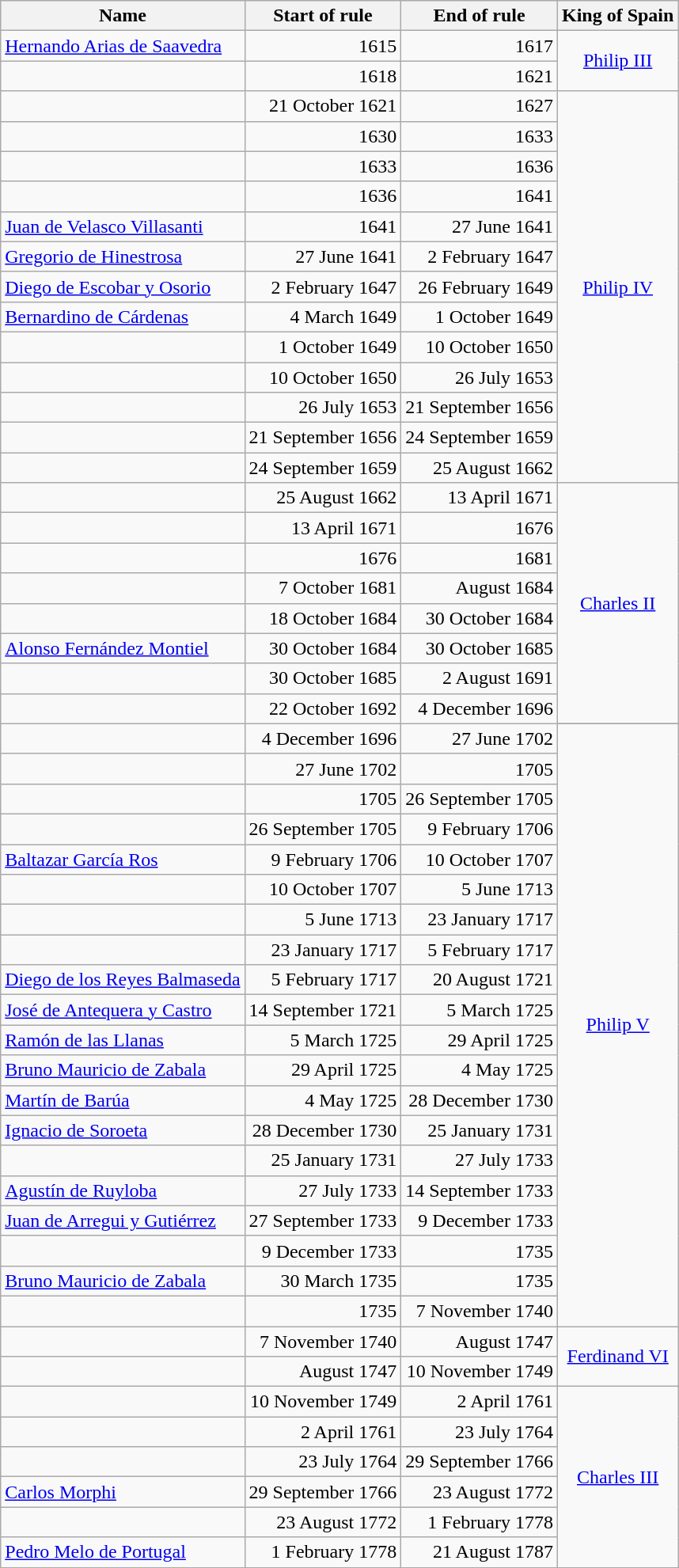<table class="wikitable" style="text-align:right">
<tr>
<th>Name</th>
<th>Start of rule</th>
<th>End of rule</th>
<th>King of Spain</th>
</tr>
<tr>
<td align="left"><a href='#'>Hernando Arias de Saavedra</a></td>
<td>1615</td>
<td>1617</td>
<td rowspan=2 align="center"><a href='#'>Philip III</a></td>
</tr>
<tr>
<td align="left"></td>
<td>1618</td>
<td>1621</td>
</tr>
<tr>
<td align="left"></td>
<td>21 October 1621</td>
<td>1627</td>
<td rowspan=14 align="center"><a href='#'>Philip IV</a></td>
</tr>
<tr>
<td align="left"></td>
<td>1630</td>
<td>1633</td>
</tr>
<tr>
<td align="left"></td>
<td>1633</td>
<td>1636</td>
</tr>
<tr>
<td align="left"></td>
<td>1636</td>
<td>1641</td>
</tr>
<tr>
<td align="left"><a href='#'>Juan de Velasco Villasanti</a></td>
<td>1641</td>
<td>27 June 1641</td>
</tr>
<tr>
<td align="left"><a href='#'>Gregorio de Hinestrosa</a></td>
<td>27 June 1641</td>
<td>2 February 1647</td>
</tr>
<tr>
<td align="left"><a href='#'>Diego de Escobar y Osorio</a></td>
<td>2 February 1647</td>
<td>26 February 1649</td>
</tr>
<tr>
<td align="left"><a href='#'>Bernardino de Cárdenas</a></td>
<td>4 March 1649</td>
<td>1 October 1649</td>
</tr>
<tr>
<td align="left"></td>
<td>1 October 1649</td>
<td>10 October 1650</td>
</tr>
<tr>
<td align="left"></td>
<td>10 October 1650</td>
<td>26 July 1653</td>
</tr>
<tr>
<td align="left"></td>
<td>26 July 1653</td>
<td>21 September 1656</td>
</tr>
<tr>
<td align="left"></td>
<td>21 September 1656</td>
<td>24 September 1659</td>
</tr>
<tr>
<td align="left"></td>
<td>24 September 1659</td>
<td>25 August 1662</td>
</tr>
<tr>
<td rowspan=2 align="left"></td>
<td rowspan=2>25 August 1662</td>
<td rowspan=2>13 April 1671</td>
</tr>
<tr>
<td rowspan=8 align="center"><a href='#'>Charles II</a></td>
</tr>
<tr>
<td align="left"></td>
<td>13 April 1671</td>
<td>1676</td>
</tr>
<tr>
<td align="left"></td>
<td>1676</td>
<td>1681</td>
</tr>
<tr>
<td align="left"></td>
<td>7 October 1681</td>
<td>August 1684</td>
</tr>
<tr>
<td align="left"></td>
<td>18 October 1684</td>
<td>30 October 1684</td>
</tr>
<tr>
<td align="left"><a href='#'>Alonso Fernández Montiel</a></td>
<td>30 October 1684</td>
<td>30 October 1685</td>
</tr>
<tr>
<td align="left"></td>
<td>30 October 1685</td>
<td>2 August 1691</td>
</tr>
<tr>
<td align="left"></td>
<td>22 October 1692</td>
<td>4 December 1696</td>
</tr>
<tr>
<td rowspan=2 align="left"></td>
<td rowspan=2>4 December 1696</td>
<td rowspan=2>27 June 1702</td>
</tr>
<tr>
<td rowspan=21 align="center"><a href='#'>Philip V</a></td>
</tr>
<tr>
<td align="left"></td>
<td>27 June 1702</td>
<td>1705</td>
</tr>
<tr>
<td align="left"></td>
<td>1705</td>
<td>26 September 1705</td>
</tr>
<tr>
<td align="left"></td>
<td>26 September 1705</td>
<td>9 February 1706</td>
</tr>
<tr>
<td align="left"><a href='#'>Baltazar García Ros</a></td>
<td>9 February 1706</td>
<td>10 October 1707</td>
</tr>
<tr>
<td align="left"></td>
<td>10 October 1707</td>
<td>5 June 1713</td>
</tr>
<tr>
<td align="left"></td>
<td>5 June 1713</td>
<td>23 January 1717</td>
</tr>
<tr>
<td align="left"></td>
<td>23 January 1717</td>
<td>5 February 1717</td>
</tr>
<tr>
<td align="left"><a href='#'>Diego de los Reyes Balmaseda</a></td>
<td>5 February 1717</td>
<td>20 August 1721</td>
</tr>
<tr>
<td align="left"><a href='#'>José de Antequera y Castro</a></td>
<td>14 September 1721</td>
<td>5 March 1725</td>
</tr>
<tr>
<td align="left"><a href='#'>Ramón de las Llanas</a></td>
<td>5 March 1725</td>
<td>29 April 1725</td>
</tr>
<tr>
<td align="left"><a href='#'>Bruno Mauricio de Zabala</a></td>
<td>29 April 1725</td>
<td>4 May 1725</td>
</tr>
<tr>
<td align="left"><a href='#'>Martín de Barúa</a></td>
<td>4 May 1725</td>
<td>28 December 1730</td>
</tr>
<tr>
<td align="left"><a href='#'>Ignacio de Soroeta</a></td>
<td>28 December 1730</td>
<td>25 January 1731</td>
</tr>
<tr>
<td></td>
<td>25 January 1731</td>
<td>27 July 1733</td>
</tr>
<tr>
<td align="left"><a href='#'>Agustín de Ruyloba</a></td>
<td>27 July 1733</td>
<td>14 September 1733</td>
</tr>
<tr>
<td align="left"><a href='#'>Juan de Arregui y Gutiérrez</a></td>
<td>27 September 1733</td>
<td>9 December 1733</td>
</tr>
<tr>
<td align="left"></td>
<td>9 December 1733</td>
<td>1735</td>
</tr>
<tr>
<td align="left"><a href='#'>Bruno Mauricio de Zabala</a></td>
<td>30 March 1735</td>
<td>1735</td>
</tr>
<tr>
<td align="left"></td>
<td>1735</td>
<td>7 November 1740</td>
</tr>
<tr>
<td rowspan=2 align="left"></td>
<td rowspan=2>7 November 1740</td>
<td rowspan=2>August 1747</td>
</tr>
<tr>
<td align="center" rowspan=3><a href='#'>Ferdinand VI</a></td>
</tr>
<tr>
<td align="left"></td>
<td>August 1747</td>
<td>10 November 1749</td>
</tr>
<tr>
<td rowspan=2 align="left"></td>
<td rowspan=2>10 November 1749</td>
<td rowspan=2>2 April 1761</td>
</tr>
<tr>
<td rowspan=6 align="center"><a href='#'>Charles III</a></td>
</tr>
<tr>
<td align="left"></td>
<td>2 April 1761</td>
<td>23 July 1764</td>
</tr>
<tr>
<td align="left"></td>
<td>23 July 1764</td>
<td>29 September 1766</td>
</tr>
<tr>
<td align="left"><a href='#'>Carlos Morphi</a></td>
<td>29 September 1766</td>
<td>23 August 1772</td>
</tr>
<tr>
<td align="left"></td>
<td>23 August 1772</td>
<td>1 February 1778</td>
</tr>
<tr>
<td align="left"><a href='#'>Pedro Melo de Portugal</a></td>
<td>1 February 1778</td>
<td>21 August 1787</td>
</tr>
<tr>
</tr>
</table>
